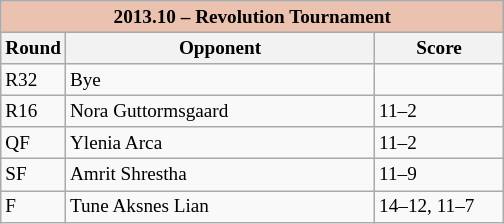<table class=wikitable style=font-size:80%>
<tr>
<td colspan=3 align=center bgcolor=#ebc2af><strong>2013.10 – Revolution Tournament</strong></td>
</tr>
<tr>
<th>Round</th>
<th width=200>Opponent</th>
<th width=80>Score</th>
</tr>
<tr>
<td>R32</td>
<td>Bye</td>
<td></td>
</tr>
<tr>
<td>R16</td>
<td> Nora Guttormsgaard</td>
<td>11–2</td>
</tr>
<tr>
<td>QF</td>
<td> Ylenia Arca</td>
<td>11–2</td>
</tr>
<tr>
<td>SF</td>
<td> Amrit Shrestha</td>
<td>11–9</td>
</tr>
<tr>
<td>F</td>
<td> Tune Aksnes Lian</td>
<td>14–12, 11–7</td>
</tr>
</table>
